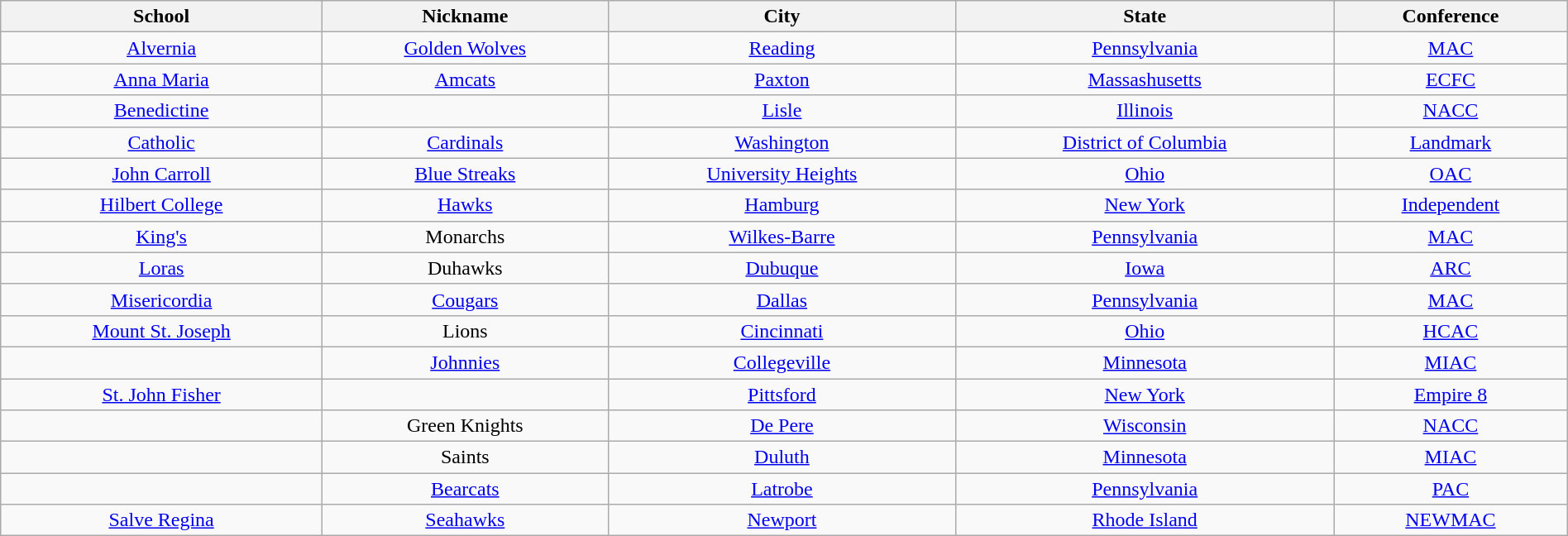<table class="wikitable sortable" style="text-align:center;" width="100%">
<tr>
<th>School</th>
<th>Nickname</th>
<th>City</th>
<th>State</th>
<th>Conference</th>
</tr>
<tr>
<td><a href='#'>Alvernia</a></td>
<td><a href='#'>Golden Wolves</a></td>
<td><a href='#'>Reading</a></td>
<td><a href='#'>Pennsylvania</a></td>
<td><a href='#'>MAC</a></td>
</tr>
<tr>
<td><a href='#'>Anna Maria</a></td>
<td><a href='#'>Amcats</a></td>
<td><a href='#'>Paxton</a></td>
<td><a href='#'>Massashusetts</a></td>
<td><a href='#'>ECFC</a></td>
</tr>
<tr>
<td><a href='#'>Benedictine</a></td>
<td></td>
<td><a href='#'>Lisle</a></td>
<td><a href='#'>Illinois</a></td>
<td><a href='#'>NACC</a></td>
</tr>
<tr>
<td><a href='#'>Catholic</a></td>
<td><a href='#'>Cardinals</a></td>
<td><a href='#'>Washington</a></td>
<td><a href='#'>District of Columbia</a></td>
<td><a href='#'>Landmark</a></td>
</tr>
<tr>
<td><a href='#'>John Carroll</a></td>
<td><a href='#'>Blue Streaks</a></td>
<td><a href='#'>University Heights</a></td>
<td><a href='#'>Ohio</a></td>
<td><a href='#'>OAC</a></td>
</tr>
<tr>
<td><a href='#'>Hilbert College</a></td>
<td><a href='#'>Hawks</a></td>
<td><a href='#'>Hamburg</a></td>
<td><a href='#'>New York</a></td>
<td><a href='#'>Independent</a></td>
</tr>
<tr>
<td><a href='#'>King's</a></td>
<td>Monarchs</td>
<td><a href='#'>Wilkes-Barre</a></td>
<td><a href='#'>Pennsylvania</a></td>
<td><a href='#'>MAC</a></td>
</tr>
<tr>
<td><a href='#'>Loras</a></td>
<td>Duhawks</td>
<td><a href='#'>Dubuque</a></td>
<td><a href='#'>Iowa</a></td>
<td><a href='#'>ARC</a></td>
</tr>
<tr>
<td><a href='#'>Misericordia</a></td>
<td><a href='#'>Cougars</a></td>
<td><a href='#'>Dallas</a></td>
<td><a href='#'>Pennsylvania</a></td>
<td><a href='#'>MAC</a></td>
</tr>
<tr>
<td><a href='#'>Mount St. Joseph</a></td>
<td>Lions</td>
<td><a href='#'>Cincinnati</a></td>
<td><a href='#'>Ohio</a></td>
<td><a href='#'>HCAC</a></td>
</tr>
<tr>
<td></td>
<td><a href='#'>Johnnies</a></td>
<td><a href='#'>Collegeville</a></td>
<td><a href='#'>Minnesota</a></td>
<td><a href='#'>MIAC</a></td>
</tr>
<tr>
<td><a href='#'>St. John Fisher</a></td>
<td></td>
<td><a href='#'>Pittsford</a></td>
<td><a href='#'>New York</a></td>
<td><a href='#'>Empire 8</a></td>
</tr>
<tr>
<td></td>
<td>Green Knights</td>
<td><a href='#'>De Pere</a></td>
<td><a href='#'>Wisconsin</a></td>
<td><a href='#'>NACC</a></td>
</tr>
<tr>
<td></td>
<td>Saints</td>
<td><a href='#'>Duluth</a></td>
<td><a href='#'>Minnesota</a></td>
<td><a href='#'>MIAC</a></td>
</tr>
<tr>
<td></td>
<td><a href='#'>Bearcats</a></td>
<td><a href='#'>Latrobe</a></td>
<td><a href='#'>Pennsylvania</a></td>
<td><a href='#'>PAC</a></td>
</tr>
<tr>
<td><a href='#'>Salve Regina</a></td>
<td><a href='#'>Seahawks</a></td>
<td><a href='#'>Newport</a></td>
<td><a href='#'>Rhode Island</a></td>
<td><a href='#'>NEWMAC</a></td>
</tr>
</table>
